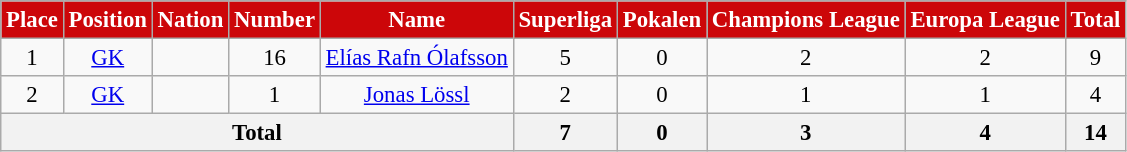<table class="wikitable" style="font-size: 95%; text-align: center">
<tr>
<th style="background:#cc0609; color:white; text-align:center;"!width=80>Place</th>
<th style="background:#cc0609; color:white; text-align:center;"!width=80>Position</th>
<th style="background:#cc0609; color:white; text-align:center;"!width=80>Nation</th>
<th style="background:#cc0609; color:white; text-align:center;"!width=80>Number</th>
<th style="background:#cc0609; color:white; text-align:center;"!width=150>Name</th>
<th style="background:#cc0609; color:white; text-align:center;"!width=150>Superliga</th>
<th style="background:#cc0609; color:white; text-align:center;"!width=150>Pokalen</th>
<th style="background:#cc0609; color:white; text-align:center;"!width=150>Champions League</th>
<th style="background:#cc0609; color:white; text-align:center;"!width=150>Europa League</th>
<th style="background:#cc0609; color:white; text-align:center;"!width=80>Total</th>
</tr>
<tr>
<td rowspan=1>1</td>
<td><a href='#'>GK</a></td>
<td></td>
<td>16</td>
<td><a href='#'>Elías Rafn Ólafsson</a></td>
<td>5</td>
<td>0</td>
<td>2</td>
<td>2</td>
<td>9</td>
</tr>
<tr>
<td rowspan=1>2</td>
<td><a href='#'>GK</a></td>
<td></td>
<td>1</td>
<td><a href='#'>Jonas Lössl</a></td>
<td>2</td>
<td>0</td>
<td>1</td>
<td>1</td>
<td>4</td>
</tr>
<tr>
<th colspan=5>Total</th>
<th>7</th>
<th>0</th>
<th>3</th>
<th>4</th>
<th>14</th>
</tr>
</table>
